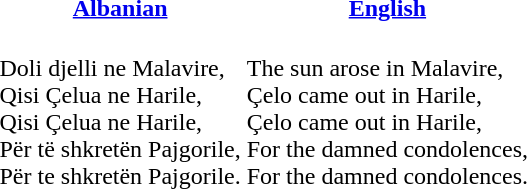<table valign="top">
<tr>
<th><a href='#'>Albanian</a></th>
<th><a href='#'>English</a></th>
</tr>
<tr>
<td><br>Doli djelli ne Malavire,<br>
Qisi Çelua ne Harile,<br>
Qisi Çelua ne Harile,<br>
Për të shkretën Pajgorile,<br>
Për te shkretën Pajgorile.<br></td>
<td><br>The sun arose in Malavire,<br>
Çelo came out in Harile,<br>
Çelo came out in Harile,<br>
For the damned condolences,<br>
For the damned condolences.<br></td>
</tr>
</table>
